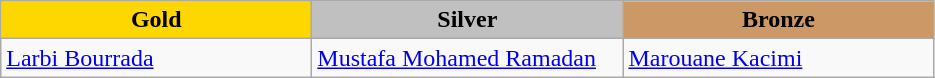<table class="wikitable" style="text-align:left">
<tr align="center">
<td width=200 bgcolor=gold><strong>Gold</strong></td>
<td width=200 bgcolor=silver><strong>Silver</strong></td>
<td width=200 bgcolor=CC9966><strong>Bronze</strong></td>
</tr>
<tr>
<td><a href='#'>Larbi Bourrada</a><br></td>
<td><a href='#'>Mustafa Mohamed Ramadan</a><br></td>
<td><a href='#'>Marouane Kacimi</a><br></td>
</tr>
</table>
